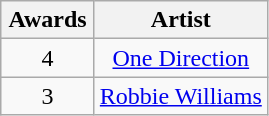<table class="wikitable" rowspan="2" style="text-align:center;">
<tr>
<th scope="col" style="width:55px;">Awards</th>
<th scope="col" style="text-align:center;">Artist</th>
</tr>
<tr>
<td>4</td>
<td><a href='#'>One Direction</a></td>
</tr>
<tr>
<td>3</td>
<td><a href='#'>Robbie Williams</a></td>
</tr>
</table>
